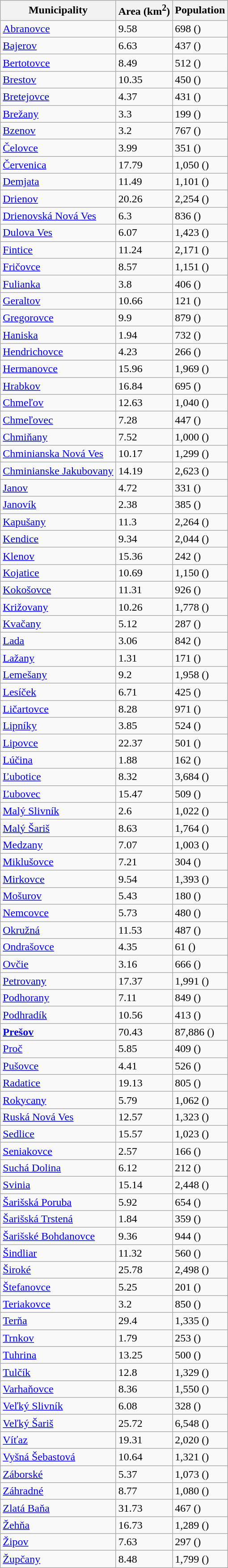<table class="wikitable sortable">
<tr>
<th>Municipality</th>
<th>Area (km<sup>2</sup>)</th>
<th>Population</th>
</tr>
<tr>
<td><a href='#'>Abranovce</a></td>
<td>9.58</td>
<td>698 ()</td>
</tr>
<tr>
<td><a href='#'>Bajerov</a></td>
<td>6.63</td>
<td>437 ()</td>
</tr>
<tr>
<td><a href='#'>Bertotovce</a></td>
<td>8.49</td>
<td>512 ()</td>
</tr>
<tr>
<td><a href='#'>Brestov</a></td>
<td>10.35</td>
<td>450 ()</td>
</tr>
<tr>
<td><a href='#'>Bretejovce</a></td>
<td>4.37</td>
<td>431 ()</td>
</tr>
<tr>
<td><a href='#'>Brežany</a></td>
<td>3.3</td>
<td>199 ()</td>
</tr>
<tr>
<td><a href='#'>Bzenov</a></td>
<td>3.2</td>
<td>767 ()</td>
</tr>
<tr>
<td><a href='#'>Čelovce</a></td>
<td>3.99</td>
<td>351 ()</td>
</tr>
<tr>
<td><a href='#'>Červenica</a></td>
<td>17.79</td>
<td>1,050 ()</td>
</tr>
<tr>
<td><a href='#'>Demjata</a></td>
<td>11.49</td>
<td>1,101 ()</td>
</tr>
<tr>
<td><a href='#'>Drienov</a></td>
<td>20.26</td>
<td>2,254 ()</td>
</tr>
<tr>
<td><a href='#'>Drienovská Nová Ves</a></td>
<td>6.3</td>
<td>836 ()</td>
</tr>
<tr>
<td><a href='#'>Dulova Ves</a></td>
<td>6.07</td>
<td>1,423 ()</td>
</tr>
<tr>
<td><a href='#'>Fintice</a></td>
<td>11.24</td>
<td>2,171 ()</td>
</tr>
<tr>
<td><a href='#'>Fričovce</a></td>
<td>8.57</td>
<td>1,151 ()</td>
</tr>
<tr>
<td><a href='#'>Fulianka</a></td>
<td>3.8</td>
<td>406 ()</td>
</tr>
<tr>
<td><a href='#'>Geraltov</a></td>
<td>10.66</td>
<td>121 ()</td>
</tr>
<tr>
<td><a href='#'>Gregorovce</a></td>
<td>9.9</td>
<td>879 ()</td>
</tr>
<tr>
<td><a href='#'>Haniska</a></td>
<td>1.94</td>
<td>732 ()</td>
</tr>
<tr>
<td><a href='#'>Hendrichovce</a></td>
<td>4.23</td>
<td>266 ()</td>
</tr>
<tr>
<td><a href='#'>Hermanovce</a></td>
<td>15.96</td>
<td>1,969 ()</td>
</tr>
<tr>
<td><a href='#'>Hrabkov</a></td>
<td>16.84</td>
<td>695 ()</td>
</tr>
<tr>
<td><a href='#'>Chmeľov</a></td>
<td>12.63</td>
<td>1,040 ()</td>
</tr>
<tr>
<td><a href='#'>Chmeľovec</a></td>
<td>7.28</td>
<td>447 ()</td>
</tr>
<tr>
<td><a href='#'>Chmiňany</a></td>
<td>7.52</td>
<td>1,000 ()</td>
</tr>
<tr>
<td><a href='#'>Chminianska Nová Ves</a></td>
<td>10.17</td>
<td>1,299 ()</td>
</tr>
<tr>
<td><a href='#'>Chminianske Jakubovany</a></td>
<td>14.19</td>
<td>2,623 ()</td>
</tr>
<tr>
<td><a href='#'>Janov</a></td>
<td>4.72</td>
<td>331 ()</td>
</tr>
<tr>
<td><a href='#'>Janovík</a></td>
<td>2.38</td>
<td>385 ()</td>
</tr>
<tr>
<td><a href='#'>Kapušany</a></td>
<td>11.3</td>
<td>2,264 ()</td>
</tr>
<tr>
<td><a href='#'>Kendice</a></td>
<td>9.34</td>
<td>2,044 ()</td>
</tr>
<tr>
<td><a href='#'>Klenov</a></td>
<td>15.36</td>
<td>242 ()</td>
</tr>
<tr>
<td><a href='#'>Kojatice</a></td>
<td>10.69</td>
<td>1,150 ()</td>
</tr>
<tr>
<td><a href='#'>Kokošovce</a></td>
<td>11.31</td>
<td>926 ()</td>
</tr>
<tr>
<td><a href='#'>Križovany</a></td>
<td>10.26</td>
<td>1,778 ()</td>
</tr>
<tr>
<td><a href='#'>Kvačany</a></td>
<td>5.12</td>
<td>287 ()</td>
</tr>
<tr>
<td><a href='#'>Lada</a></td>
<td>3.06</td>
<td>842 ()</td>
</tr>
<tr>
<td><a href='#'>Lažany</a></td>
<td>1.31</td>
<td>171 ()</td>
</tr>
<tr>
<td><a href='#'>Lemešany</a></td>
<td>9.2</td>
<td>1,958 ()</td>
</tr>
<tr>
<td><a href='#'>Lesíček</a></td>
<td>6.71</td>
<td>425 ()</td>
</tr>
<tr>
<td><a href='#'>Ličartovce</a></td>
<td>8.28</td>
<td>971 ()</td>
</tr>
<tr>
<td><a href='#'>Lipníky</a></td>
<td>3.85</td>
<td>524 ()</td>
</tr>
<tr>
<td><a href='#'>Lipovce</a></td>
<td>22.37</td>
<td>501 ()</td>
</tr>
<tr>
<td><a href='#'>Lúčina</a></td>
<td>1.88</td>
<td>162 ()</td>
</tr>
<tr>
<td><a href='#'>Ľubotice</a></td>
<td>8.32</td>
<td>3,684 ()</td>
</tr>
<tr>
<td><a href='#'>Ľubovec</a></td>
<td>15.47</td>
<td>509 ()</td>
</tr>
<tr>
<td><a href='#'>Malý Slivník</a></td>
<td>2.6</td>
<td>1,022 ()</td>
</tr>
<tr>
<td><a href='#'>Malý Šariš</a></td>
<td>8.63</td>
<td>1,764 ()</td>
</tr>
<tr>
<td><a href='#'>Medzany</a></td>
<td>7.07</td>
<td>1,003 ()</td>
</tr>
<tr>
<td><a href='#'>Miklušovce</a></td>
<td>7.21</td>
<td>304 ()</td>
</tr>
<tr>
<td><a href='#'>Mirkovce</a></td>
<td>9.54</td>
<td>1,393 ()</td>
</tr>
<tr>
<td><a href='#'>Mošurov</a></td>
<td>5.43</td>
<td>180 ()</td>
</tr>
<tr>
<td><a href='#'>Nemcovce</a></td>
<td>5.73</td>
<td>480 ()</td>
</tr>
<tr>
<td><a href='#'>Okružná</a></td>
<td>11.53</td>
<td>487 ()</td>
</tr>
<tr>
<td><a href='#'>Ondrašovce</a></td>
<td>4.35</td>
<td>61 ()</td>
</tr>
<tr>
<td><a href='#'>Ovčie</a></td>
<td>3.16</td>
<td>666 ()</td>
</tr>
<tr>
<td><a href='#'>Petrovany</a></td>
<td>17.37</td>
<td>1,991 ()</td>
</tr>
<tr>
<td><a href='#'>Podhorany</a></td>
<td>7.11</td>
<td>849 ()</td>
</tr>
<tr>
<td><a href='#'>Podhradík</a></td>
<td>10.56</td>
<td>413 ()</td>
</tr>
<tr>
<td><strong><a href='#'>Prešov</a></strong></td>
<td>70.43</td>
<td>87,886 ()</td>
</tr>
<tr>
<td><a href='#'>Proč</a></td>
<td>5.85</td>
<td>409 ()</td>
</tr>
<tr>
<td><a href='#'>Pušovce</a></td>
<td>4.41</td>
<td>526 ()</td>
</tr>
<tr>
<td><a href='#'>Radatice</a></td>
<td>19.13</td>
<td>805 ()</td>
</tr>
<tr>
<td><a href='#'>Rokycany</a></td>
<td>5.79</td>
<td>1,062 ()</td>
</tr>
<tr>
<td><a href='#'>Ruská Nová Ves</a></td>
<td>12.57</td>
<td>1,323 ()</td>
</tr>
<tr>
<td><a href='#'>Sedlice</a></td>
<td>15.57</td>
<td>1,023 ()</td>
</tr>
<tr>
<td><a href='#'>Seniakovce</a></td>
<td>2.57</td>
<td>166 ()</td>
</tr>
<tr>
<td><a href='#'>Suchá Dolina</a></td>
<td>6.12</td>
<td>212 ()</td>
</tr>
<tr>
<td><a href='#'>Svinia</a></td>
<td>15.14</td>
<td>2,448 ()</td>
</tr>
<tr>
<td><a href='#'>Šarišská Poruba</a></td>
<td>5.92</td>
<td>654 ()</td>
</tr>
<tr>
<td><a href='#'>Šarišská Trstená</a></td>
<td>1.84</td>
<td>359 ()</td>
</tr>
<tr>
<td><a href='#'>Šarišské Bohdanovce</a></td>
<td>9.36</td>
<td>944 ()</td>
</tr>
<tr>
<td><a href='#'>Šindliar</a></td>
<td>11.32</td>
<td>560 ()</td>
</tr>
<tr>
<td><a href='#'>Široké</a></td>
<td>25.78</td>
<td>2,498 ()</td>
</tr>
<tr>
<td><a href='#'>Štefanovce</a></td>
<td>5.25</td>
<td>201 ()</td>
</tr>
<tr>
<td><a href='#'>Teriakovce</a></td>
<td>3.2</td>
<td>850 ()</td>
</tr>
<tr>
<td><a href='#'>Terňa</a></td>
<td>29.4</td>
<td>1,335 ()</td>
</tr>
<tr>
<td><a href='#'>Trnkov</a></td>
<td>1.79</td>
<td>253 ()</td>
</tr>
<tr>
<td><a href='#'>Tuhrina</a></td>
<td>13.25</td>
<td>500 ()</td>
</tr>
<tr>
<td><a href='#'>Tulčík</a></td>
<td>12.8</td>
<td>1,329 ()</td>
</tr>
<tr>
<td><a href='#'>Varhaňovce</a></td>
<td>8.36</td>
<td>1,550 ()</td>
</tr>
<tr>
<td><a href='#'>Veľký Slivník</a></td>
<td>6.08</td>
<td>328 ()</td>
</tr>
<tr>
<td><a href='#'>Veľký Šariš</a></td>
<td>25.72</td>
<td>6,548 ()</td>
</tr>
<tr>
<td><a href='#'>Víťaz</a></td>
<td>19.31</td>
<td>2,020 ()</td>
</tr>
<tr>
<td><a href='#'>Vyšná Šebastová</a></td>
<td>10.64</td>
<td>1,321 ()</td>
</tr>
<tr>
<td><a href='#'>Záborské</a></td>
<td>5.37</td>
<td>1,073 ()</td>
</tr>
<tr>
<td><a href='#'>Záhradné</a></td>
<td>8.77</td>
<td>1,080 ()</td>
</tr>
<tr>
<td><a href='#'>Zlatá Baňa</a></td>
<td>31.73</td>
<td>467 ()</td>
</tr>
<tr>
<td><a href='#'>Žehňa</a></td>
<td>16.73</td>
<td>1,289 ()</td>
</tr>
<tr>
<td><a href='#'>Žipov</a></td>
<td>7.63</td>
<td>297 ()</td>
</tr>
<tr>
<td><a href='#'>Župčany</a></td>
<td>8.48</td>
<td>1,799 ()</td>
</tr>
</table>
